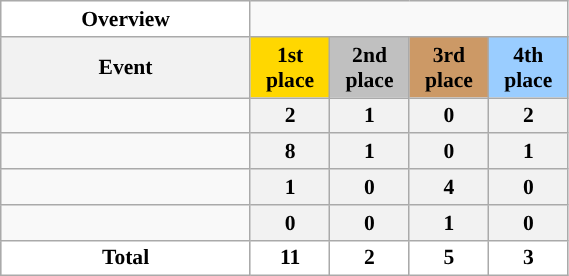<table class="wikitable" style="width:30%; font-size:90%; text-align:center;">
<tr>
<th style="color:black; background:#FFFFFF; ">Overview</th>
</tr>
<tr>
<th>Event</th>
<th style="width:14%; background:gold;">1st place</th>
<th style="width:14%; background:silver;">2nd place</th>
<th style="width:14%; background:#c96;">3rd place</th>
<th style="width:14%; background:#9acdff;">4th place</th>
</tr>
<tr>
<td align=left></td>
<th>2</th>
<th>1</th>
<th>0</th>
<th>2</th>
</tr>
<tr>
<td align=left></td>
<th>8</th>
<th>1</th>
<th>0</th>
<th>1</th>
</tr>
<tr>
<td align=left></td>
<th>1</th>
<th>0</th>
<th>4</th>
<th>0</th>
</tr>
<tr>
<td align=left></td>
<th>0</th>
<th>0</th>
<th>1</th>
<th>0</th>
</tr>
<tr style="background:silver">
<th style="color:black; background:#FFFFFF; ">Total</th>
<th style="color:black; background:#FFFFFF; ">11</th>
<th style="color:black; background:#FFFFFF; ">2</th>
<th style="color:black; background:#FFFFFF; ">5</th>
<th style="color:black; background:#FFFFFF; ">3</th>
</tr>
</table>
